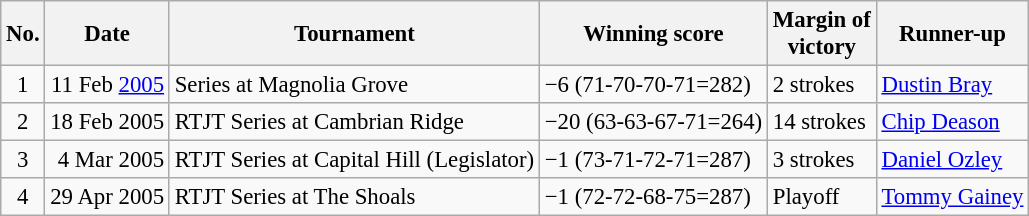<table class="wikitable" style="font-size:95%;">
<tr>
<th>No.</th>
<th>Date</th>
<th>Tournament</th>
<th>Winning score</th>
<th>Margin of<br>victory</th>
<th>Runner-up</th>
</tr>
<tr>
<td align=center>1</td>
<td align=right>11 Feb <a href='#'>2005</a></td>
<td> Series at Magnolia Grove</td>
<td>−6 (71-70-70-71=282)</td>
<td>2 strokes</td>
<td> <a href='#'>Dustin Bray</a></td>
</tr>
<tr>
<td align=center>2</td>
<td align=right>18 Feb 2005</td>
<td>RTJT Series at Cambrian Ridge</td>
<td>−20 (63-63-67-71=264)</td>
<td>14 strokes</td>
<td> <a href='#'>Chip Deason</a></td>
</tr>
<tr>
<td align=center>3</td>
<td align=right>4 Mar 2005</td>
<td>RTJT Series at Capital Hill (Legislator)</td>
<td>−1 (73-71-72-71=287)</td>
<td>3 strokes</td>
<td> <a href='#'>Daniel Ozley</a></td>
</tr>
<tr>
<td align=center>4</td>
<td align=right>29 Apr 2005</td>
<td>RTJT Series at The Shoals</td>
<td>−1 (72-72-68-75=287)</td>
<td>Playoff</td>
<td> <a href='#'>Tommy Gainey</a></td>
</tr>
</table>
